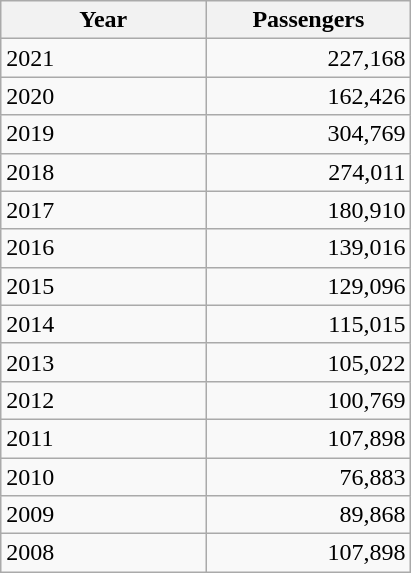<table class="wikitable sortable" style="margin-bottom: 10px;">
<tr>
<th width="30%">Year</th>
<th width="30%">Passengers</th>
</tr>
<tr>
<td>2021</td>
<td align="right">227,168</td>
</tr>
<tr>
<td>2020</td>
<td align="right">162,426</td>
</tr>
<tr>
<td>2019</td>
<td align="right">304,769</td>
</tr>
<tr>
<td>2018</td>
<td align="right">274,011</td>
</tr>
<tr>
<td>2017</td>
<td align="right">180,910</td>
</tr>
<tr>
<td>2016</td>
<td align="right">139,016</td>
</tr>
<tr>
<td>2015</td>
<td align="right">129,096</td>
</tr>
<tr>
<td>2014</td>
<td align="right">115,015</td>
</tr>
<tr>
<td>2013</td>
<td align="right">105,022</td>
</tr>
<tr>
<td>2012</td>
<td align="right">100,769</td>
</tr>
<tr>
<td>2011</td>
<td align="right">107,898</td>
</tr>
<tr>
<td>2010</td>
<td align="right">76,883</td>
</tr>
<tr>
<td>2009</td>
<td align="right">89,868</td>
</tr>
<tr>
<td>2008</td>
<td align="right">107,898</td>
</tr>
</table>
